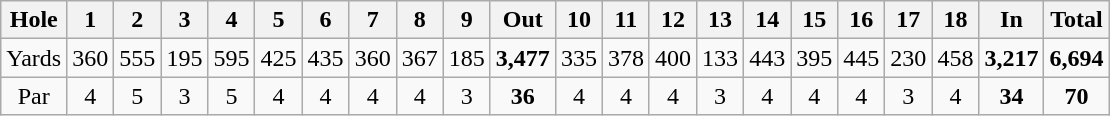<table class="wikitable" style="text-align:center">
<tr>
<th align="left">Hole</th>
<th>1</th>
<th>2</th>
<th>3</th>
<th>4</th>
<th>5</th>
<th>6</th>
<th>7</th>
<th>8</th>
<th>9</th>
<th>Out</th>
<th>10</th>
<th>11</th>
<th>12</th>
<th>13</th>
<th>14</th>
<th>15</th>
<th>16</th>
<th>17</th>
<th>18</th>
<th>In</th>
<th>Total</th>
</tr>
<tr>
<td align="left">Yards</td>
<td>360</td>
<td>555</td>
<td>195</td>
<td>595</td>
<td>425</td>
<td>435</td>
<td>360</td>
<td>367</td>
<td>185</td>
<td><strong>3,477</strong></td>
<td>335</td>
<td>378</td>
<td>400</td>
<td>133</td>
<td>443</td>
<td>395</td>
<td>445</td>
<td>230</td>
<td>458</td>
<td><strong>3,217</strong></td>
<td><strong>6,694</strong></td>
</tr>
<tr>
<td>Par</td>
<td>4</td>
<td>5</td>
<td>3</td>
<td>5</td>
<td>4</td>
<td>4</td>
<td>4</td>
<td>4</td>
<td>3</td>
<td><strong>36</strong></td>
<td>4</td>
<td>4</td>
<td>4</td>
<td>3</td>
<td>4</td>
<td>4</td>
<td>4</td>
<td>3</td>
<td>4</td>
<td><strong>34</strong></td>
<td><strong>70</strong></td>
</tr>
</table>
